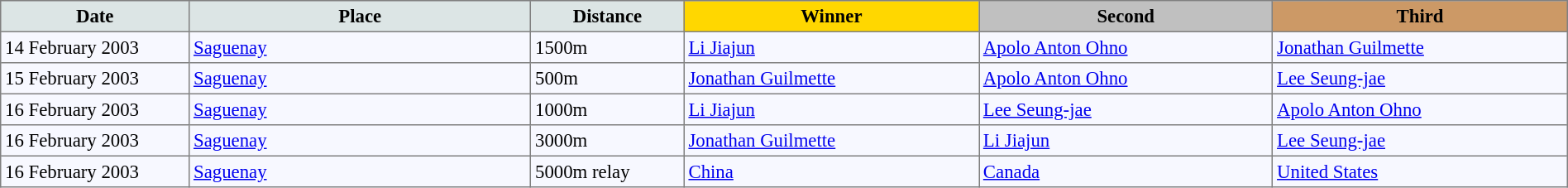<table bgcolor="#f7f8ff" cellpadding="3" cellspacing="0" border="1" style="font-size: 95%; border: gray solid 1px; border-collapse: collapse;">
<tr bgcolor="#CCCCCC">
<td align="center" bgcolor="#DCE5E5" width="150"><strong>Date</strong></td>
<td align="center" bgcolor="#DCE5E5" width="280"><strong>Place</strong></td>
<td align="center" bgcolor="#DCE5E5" width="120"><strong>Distance</strong></td>
<td align="center" bgcolor="gold" width="240"><strong>Winner</strong></td>
<td align="center" bgcolor="silver" width="240"><strong>Second</strong></td>
<td align="center" bgcolor="CC9966" width="240"><strong>Third</strong></td>
</tr>
<tr align="left">
<td>14 February 2003</td>
<td> <a href='#'>Saguenay</a></td>
<td>1500m</td>
<td> <a href='#'>Li Jiajun</a></td>
<td> <a href='#'>Apolo Anton Ohno</a></td>
<td> <a href='#'>Jonathan Guilmette</a></td>
</tr>
<tr align="left">
<td>15 February 2003</td>
<td> <a href='#'>Saguenay</a></td>
<td>500m</td>
<td> <a href='#'>Jonathan Guilmette</a></td>
<td> <a href='#'>Apolo Anton Ohno</a></td>
<td> <a href='#'>Lee Seung-jae</a></td>
</tr>
<tr align="left">
<td>16 February 2003</td>
<td> <a href='#'>Saguenay</a></td>
<td>1000m</td>
<td> <a href='#'>Li Jiajun</a></td>
<td> <a href='#'>Lee Seung-jae</a></td>
<td> <a href='#'>Apolo Anton Ohno</a></td>
</tr>
<tr align="left">
<td>16 February 2003</td>
<td> <a href='#'>Saguenay</a></td>
<td>3000m</td>
<td> <a href='#'>Jonathan Guilmette</a></td>
<td> <a href='#'>Li Jiajun</a></td>
<td> <a href='#'>Lee Seung-jae</a></td>
</tr>
<tr align="left">
<td>16 February 2003</td>
<td> <a href='#'>Saguenay</a></td>
<td>5000m relay</td>
<td> <a href='#'>China</a></td>
<td> <a href='#'>Canada</a></td>
<td> <a href='#'>United States</a></td>
</tr>
</table>
